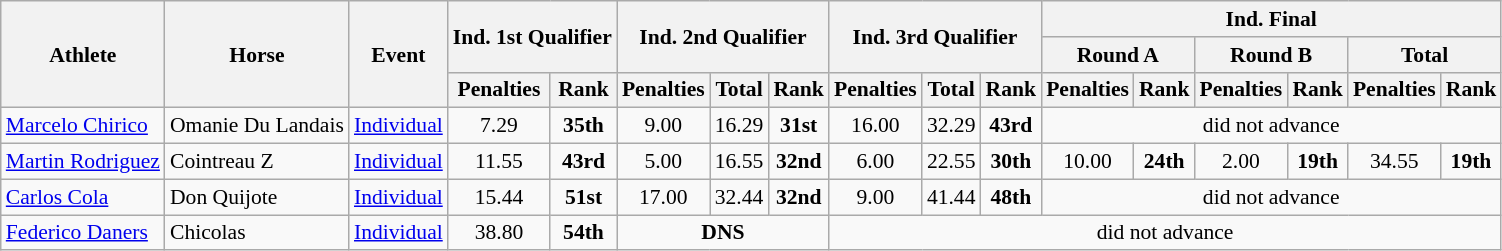<table class="wikitable" border="1" style="font-size:90%">
<tr>
<th rowspan=3>Athlete</th>
<th rowspan=3>Horse</th>
<th rowspan=3>Event</th>
<th colspan=2 rowspan=2>Ind. 1st Qualifier</th>
<th colspan=3 rowspan=2>Ind. 2nd Qualifier</th>
<th colspan=3 rowspan=2>Ind. 3rd Qualifier</th>
<th colspan=6>Ind. Final</th>
</tr>
<tr>
<th colspan=2>Round A</th>
<th colspan=2>Round B</th>
<th colspan=2>Total</th>
</tr>
<tr>
<th>Penalties</th>
<th>Rank</th>
<th>Penalties</th>
<th>Total</th>
<th>Rank</th>
<th>Penalties</th>
<th>Total</th>
<th>Rank</th>
<th>Penalties</th>
<th>Rank</th>
<th>Penalties</th>
<th>Rank</th>
<th>Penalties</th>
<th>Rank</th>
</tr>
<tr>
<td><a href='#'>Marcelo Chirico</a></td>
<td>Omanie Du Landais</td>
<td><a href='#'>Individual</a></td>
<td align=center>7.29</td>
<td align=center><strong>35th</strong></td>
<td align=center>9.00</td>
<td align=center>16.29</td>
<td align=center><strong>31st</strong></td>
<td align=center>16.00</td>
<td align=center>32.29</td>
<td align=center><strong>43rd</strong></td>
<td align=center colspan="7">did not advance</td>
</tr>
<tr>
<td><a href='#'>Martin Rodriguez</a></td>
<td>Cointreau Z</td>
<td><a href='#'>Individual</a></td>
<td align=center>11.55</td>
<td align=center><strong>43rd</strong></td>
<td align=center>5.00</td>
<td align=center>16.55</td>
<td align=center><strong>32nd</strong></td>
<td align=center>6.00</td>
<td align=center>22.55</td>
<td align=center><strong>30th</strong></td>
<td align=center>10.00</td>
<td align=center><strong>24th</strong></td>
<td align=center>2.00</td>
<td align=center><strong>19th</strong></td>
<td align=center>34.55</td>
<td align=center><strong>19th</strong></td>
</tr>
<tr>
<td><a href='#'>Carlos Cola</a></td>
<td>Don Quijote</td>
<td><a href='#'>Individual</a></td>
<td align=center>15.44</td>
<td align=center><strong>51st</strong></td>
<td align=center>17.00</td>
<td align=center>32.44</td>
<td align=center><strong>32nd</strong></td>
<td align=center>9.00</td>
<td align=center>41.44</td>
<td align=center><strong>48th</strong></td>
<td align=center colspan="9">did not advance</td>
</tr>
<tr>
<td><a href='#'>Federico Daners</a></td>
<td>Chicolas</td>
<td><a href='#'>Individual</a></td>
<td align=center>38.80</td>
<td align=center><strong>54th</strong></td>
<td align=center colspan=3><strong>DNS</strong></td>
<td align=center colspan="9">did not advance</td>
</tr>
</table>
